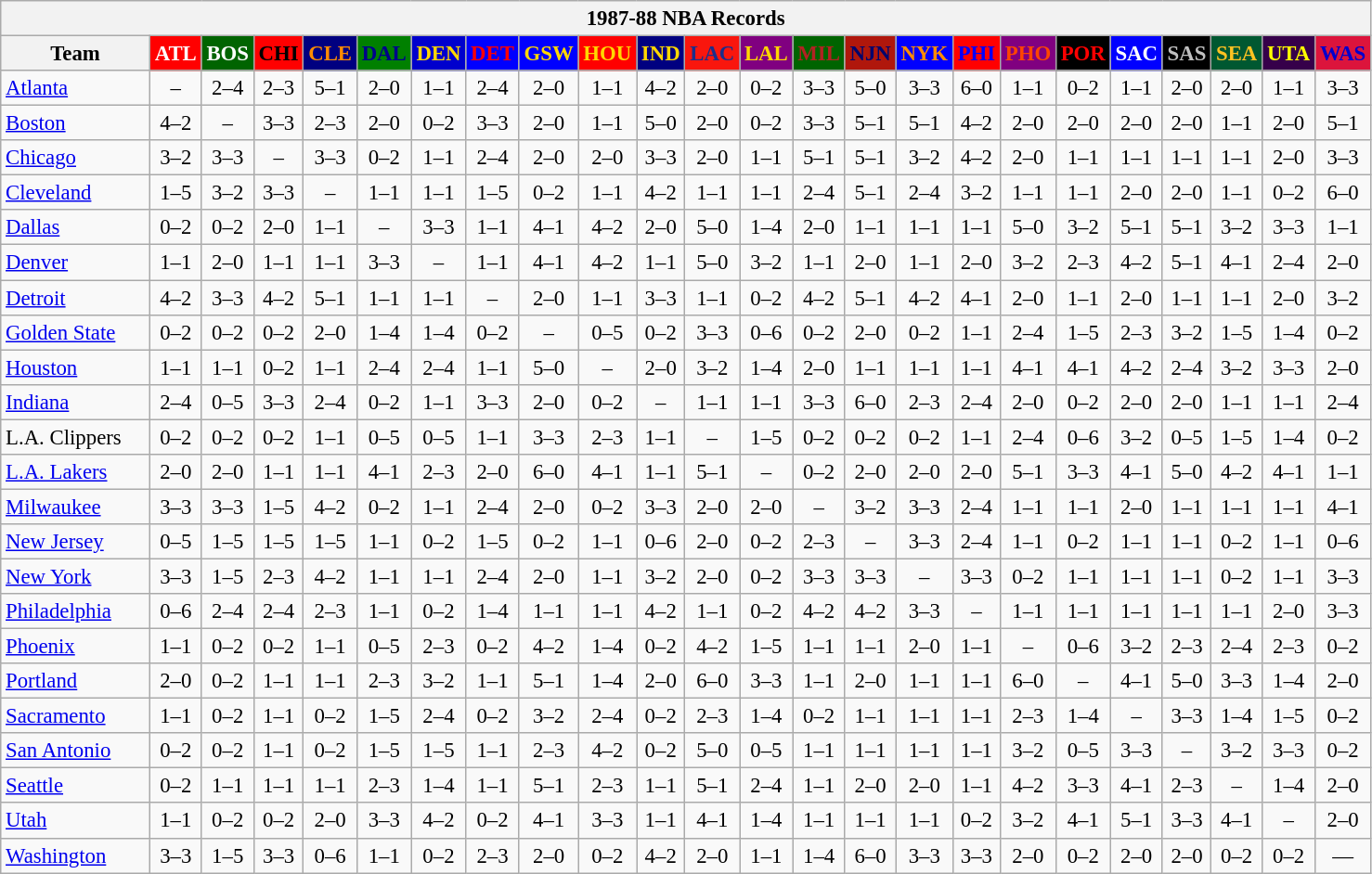<table class="wikitable" style="font-size:95%; text-align:center;">
<tr>
<th colspan=24>1987-88 NBA Records</th>
</tr>
<tr>
<th width=100>Team</th>
<th style="background:#FF0000;color:#FFFFFF;width=35">ATL</th>
<th style="background:#006400;color:#FFFFFF;width=35">BOS</th>
<th style="background:#FF0000;color:#000000;width=35">CHI</th>
<th style="background:#000080;color:#FF8C00;width=35">CLE</th>
<th style="background:#008000;color:#00008B;width=35">DAL</th>
<th style="background:#0000CD;color:#FFD700;width=35">DEN</th>
<th style="background:#0000FF;color:#FF0000;width=35">DET</th>
<th style="background:#0000FF;color:#FFD700;width=35">GSW</th>
<th style="background:#FF0000;color:#FFD700;width=35">HOU</th>
<th style="background:#000080;color:#FFD700;width=35">IND</th>
<th style="background:#F9160D;color:#1A2E8B;width=35">LAC</th>
<th style="background:#800080;color:#FFD700;width=35">LAL</th>
<th style="background:#006400;color:#B22222;width=35">MIL</th>
<th style="background:#B0170C;color:#00056D;width=35">NJN</th>
<th style="background:#0000FF;color:#FF8C00;width=35">NYK</th>
<th style="background:#FF0000;color:#0000FF;width=35">PHI</th>
<th style="background:#800080;color:#FF4500;width=35">PHO</th>
<th style="background:#000000;color:#FF0000;width=35">POR</th>
<th style="background:#0000FF;color:#FFFFFF;width=35">SAC</th>
<th style="background:#000000;color:#C0C0C0;width=35">SAS</th>
<th style="background:#005831;color:#FFC322;width=35">SEA</th>
<th style="background:#36004A;color:#FFFF00;width=35">UTA</th>
<th style="background:#DC143C;color:#0000CD;width=35">WAS</th>
</tr>
<tr>
<td style="text-align:left;"><a href='#'>Atlanta</a></td>
<td>–</td>
<td>2–4</td>
<td>2–3</td>
<td>5–1</td>
<td>2–0</td>
<td>1–1</td>
<td>2–4</td>
<td>2–0</td>
<td>1–1</td>
<td>4–2</td>
<td>2–0</td>
<td>0–2</td>
<td>3–3</td>
<td>5–0</td>
<td>3–3</td>
<td>6–0</td>
<td>1–1</td>
<td>0–2</td>
<td>1–1</td>
<td>2–0</td>
<td>2–0</td>
<td>1–1</td>
<td>3–3</td>
</tr>
<tr>
<td style="text-align:left;"><a href='#'>Boston</a></td>
<td>4–2</td>
<td>–</td>
<td>3–3</td>
<td>2–3</td>
<td>2–0</td>
<td>0–2</td>
<td>3–3</td>
<td>2–0</td>
<td>1–1</td>
<td>5–0</td>
<td>2–0</td>
<td>0–2</td>
<td>3–3</td>
<td>5–1</td>
<td>5–1</td>
<td>4–2</td>
<td>2–0</td>
<td>2–0</td>
<td>2–0</td>
<td>2–0</td>
<td>1–1</td>
<td>2–0</td>
<td>5–1</td>
</tr>
<tr>
<td style="text-align:left;"><a href='#'>Chicago</a></td>
<td>3–2</td>
<td>3–3</td>
<td>–</td>
<td>3–3</td>
<td>0–2</td>
<td>1–1</td>
<td>2–4</td>
<td>2–0</td>
<td>2–0</td>
<td>3–3</td>
<td>2–0</td>
<td>1–1</td>
<td>5–1</td>
<td>5–1</td>
<td>3–2</td>
<td>4–2</td>
<td>2–0</td>
<td>1–1</td>
<td>1–1</td>
<td>1–1</td>
<td>1–1</td>
<td>2–0</td>
<td>3–3</td>
</tr>
<tr>
<td style="text-align:left;"><a href='#'>Cleveland</a></td>
<td>1–5</td>
<td>3–2</td>
<td>3–3</td>
<td>–</td>
<td>1–1</td>
<td>1–1</td>
<td>1–5</td>
<td>0–2</td>
<td>1–1</td>
<td>4–2</td>
<td>1–1</td>
<td>1–1</td>
<td>2–4</td>
<td>5–1</td>
<td>2–4</td>
<td>3–2</td>
<td>1–1</td>
<td>1–1</td>
<td>2–0</td>
<td>2–0</td>
<td>1–1</td>
<td>0–2</td>
<td>6–0</td>
</tr>
<tr>
<td style="text-align:left;"><a href='#'>Dallas</a></td>
<td>0–2</td>
<td>0–2</td>
<td>2–0</td>
<td>1–1</td>
<td>–</td>
<td>3–3</td>
<td>1–1</td>
<td>4–1</td>
<td>4–2</td>
<td>2–0</td>
<td>5–0</td>
<td>1–4</td>
<td>2–0</td>
<td>1–1</td>
<td>1–1</td>
<td>1–1</td>
<td>5–0</td>
<td>3–2</td>
<td>5–1</td>
<td>5–1</td>
<td>3–2</td>
<td>3–3</td>
<td>1–1</td>
</tr>
<tr>
<td style="text-align:left;"><a href='#'>Denver</a></td>
<td>1–1</td>
<td>2–0</td>
<td>1–1</td>
<td>1–1</td>
<td>3–3</td>
<td>–</td>
<td>1–1</td>
<td>4–1</td>
<td>4–2</td>
<td>1–1</td>
<td>5–0</td>
<td>3–2</td>
<td>1–1</td>
<td>2–0</td>
<td>1–1</td>
<td>2–0</td>
<td>3–2</td>
<td>2–3</td>
<td>4–2</td>
<td>5–1</td>
<td>4–1</td>
<td>2–4</td>
<td>2–0</td>
</tr>
<tr>
<td style="text-align:left;"><a href='#'>Detroit</a></td>
<td>4–2</td>
<td>3–3</td>
<td>4–2</td>
<td>5–1</td>
<td>1–1</td>
<td>1–1</td>
<td>–</td>
<td>2–0</td>
<td>1–1</td>
<td>3–3</td>
<td>1–1</td>
<td>0–2</td>
<td>4–2</td>
<td>5–1</td>
<td>4–2</td>
<td>4–1</td>
<td>2–0</td>
<td>1–1</td>
<td>2–0</td>
<td>1–1</td>
<td>1–1</td>
<td>2–0</td>
<td>3–2</td>
</tr>
<tr>
<td style="text-align:left;"><a href='#'>Golden State</a></td>
<td>0–2</td>
<td>0–2</td>
<td>0–2</td>
<td>2–0</td>
<td>1–4</td>
<td>1–4</td>
<td>0–2</td>
<td>–</td>
<td>0–5</td>
<td>0–2</td>
<td>3–3</td>
<td>0–6</td>
<td>0–2</td>
<td>2–0</td>
<td>0–2</td>
<td>1–1</td>
<td>2–4</td>
<td>1–5</td>
<td>2–3</td>
<td>3–2</td>
<td>1–5</td>
<td>1–4</td>
<td>0–2</td>
</tr>
<tr>
<td style="text-align:left;"><a href='#'>Houston</a></td>
<td>1–1</td>
<td>1–1</td>
<td>0–2</td>
<td>1–1</td>
<td>2–4</td>
<td>2–4</td>
<td>1–1</td>
<td>5–0</td>
<td>–</td>
<td>2–0</td>
<td>3–2</td>
<td>1–4</td>
<td>2–0</td>
<td>1–1</td>
<td>1–1</td>
<td>1–1</td>
<td>4–1</td>
<td>4–1</td>
<td>4–2</td>
<td>2–4</td>
<td>3–2</td>
<td>3–3</td>
<td>2–0</td>
</tr>
<tr>
<td style="text-align:left;"><a href='#'>Indiana</a></td>
<td>2–4</td>
<td>0–5</td>
<td>3–3</td>
<td>2–4</td>
<td>0–2</td>
<td>1–1</td>
<td>3–3</td>
<td>2–0</td>
<td>0–2</td>
<td>–</td>
<td>1–1</td>
<td>1–1</td>
<td>3–3</td>
<td>6–0</td>
<td>2–3</td>
<td>2–4</td>
<td>2–0</td>
<td>0–2</td>
<td>2–0</td>
<td>2–0</td>
<td>1–1</td>
<td>1–1</td>
<td>2–4</td>
</tr>
<tr>
<td style="text-align:left;">L.A. Clippers</td>
<td>0–2</td>
<td>0–2</td>
<td>0–2</td>
<td>1–1</td>
<td>0–5</td>
<td>0–5</td>
<td>1–1</td>
<td>3–3</td>
<td>2–3</td>
<td>1–1</td>
<td>–</td>
<td>1–5</td>
<td>0–2</td>
<td>0–2</td>
<td>0–2</td>
<td>1–1</td>
<td>2–4</td>
<td>0–6</td>
<td>3–2</td>
<td>0–5</td>
<td>1–5</td>
<td>1–4</td>
<td>0–2</td>
</tr>
<tr>
<td style="text-align:left;"><a href='#'>L.A. Lakers</a></td>
<td>2–0</td>
<td>2–0</td>
<td>1–1</td>
<td>1–1</td>
<td>4–1</td>
<td>2–3</td>
<td>2–0</td>
<td>6–0</td>
<td>4–1</td>
<td>1–1</td>
<td>5–1</td>
<td>–</td>
<td>0–2</td>
<td>2–0</td>
<td>2–0</td>
<td>2–0</td>
<td>5–1</td>
<td>3–3</td>
<td>4–1</td>
<td>5–0</td>
<td>4–2</td>
<td>4–1</td>
<td>1–1</td>
</tr>
<tr>
<td style="text-align:left;"><a href='#'>Milwaukee</a></td>
<td>3–3</td>
<td>3–3</td>
<td>1–5</td>
<td>4–2</td>
<td>0–2</td>
<td>1–1</td>
<td>2–4</td>
<td>2–0</td>
<td>0–2</td>
<td>3–3</td>
<td>2–0</td>
<td>2–0</td>
<td>–</td>
<td>3–2</td>
<td>3–3</td>
<td>2–4</td>
<td>1–1</td>
<td>1–1</td>
<td>2–0</td>
<td>1–1</td>
<td>1–1</td>
<td>1–1</td>
<td>4–1</td>
</tr>
<tr>
<td style="text-align:left;"><a href='#'>New Jersey</a></td>
<td>0–5</td>
<td>1–5</td>
<td>1–5</td>
<td>1–5</td>
<td>1–1</td>
<td>0–2</td>
<td>1–5</td>
<td>0–2</td>
<td>1–1</td>
<td>0–6</td>
<td>2–0</td>
<td>0–2</td>
<td>2–3</td>
<td>–</td>
<td>3–3</td>
<td>2–4</td>
<td>1–1</td>
<td>0–2</td>
<td>1–1</td>
<td>1–1</td>
<td>0–2</td>
<td>1–1</td>
<td>0–6</td>
</tr>
<tr>
<td style="text-align:left;"><a href='#'>New York</a></td>
<td>3–3</td>
<td>1–5</td>
<td>2–3</td>
<td>4–2</td>
<td>1–1</td>
<td>1–1</td>
<td>2–4</td>
<td>2–0</td>
<td>1–1</td>
<td>3–2</td>
<td>2–0</td>
<td>0–2</td>
<td>3–3</td>
<td>3–3</td>
<td>–</td>
<td>3–3</td>
<td>0–2</td>
<td>1–1</td>
<td>1–1</td>
<td>1–1</td>
<td>0–2</td>
<td>1–1</td>
<td>3–3</td>
</tr>
<tr>
<td style="text-align:left;"><a href='#'>Philadelphia</a></td>
<td>0–6</td>
<td>2–4</td>
<td>2–4</td>
<td>2–3</td>
<td>1–1</td>
<td>0–2</td>
<td>1–4</td>
<td>1–1</td>
<td>1–1</td>
<td>4–2</td>
<td>1–1</td>
<td>0–2</td>
<td>4–2</td>
<td>4–2</td>
<td>3–3</td>
<td>–</td>
<td>1–1</td>
<td>1–1</td>
<td>1–1</td>
<td>1–1</td>
<td>1–1</td>
<td>2–0</td>
<td>3–3</td>
</tr>
<tr>
<td style="text-align:left;"><a href='#'>Phoenix</a></td>
<td>1–1</td>
<td>0–2</td>
<td>0–2</td>
<td>1–1</td>
<td>0–5</td>
<td>2–3</td>
<td>0–2</td>
<td>4–2</td>
<td>1–4</td>
<td>0–2</td>
<td>4–2</td>
<td>1–5</td>
<td>1–1</td>
<td>1–1</td>
<td>2–0</td>
<td>1–1</td>
<td>–</td>
<td>0–6</td>
<td>3–2</td>
<td>2–3</td>
<td>2–4</td>
<td>2–3</td>
<td>0–2</td>
</tr>
<tr>
<td style="text-align:left;"><a href='#'>Portland</a></td>
<td>2–0</td>
<td>0–2</td>
<td>1–1</td>
<td>1–1</td>
<td>2–3</td>
<td>3–2</td>
<td>1–1</td>
<td>5–1</td>
<td>1–4</td>
<td>2–0</td>
<td>6–0</td>
<td>3–3</td>
<td>1–1</td>
<td>2–0</td>
<td>1–1</td>
<td>1–1</td>
<td>6–0</td>
<td>–</td>
<td>4–1</td>
<td>5–0</td>
<td>3–3</td>
<td>1–4</td>
<td>2–0</td>
</tr>
<tr>
<td style="text-align:left;"><a href='#'>Sacramento</a></td>
<td>1–1</td>
<td>0–2</td>
<td>1–1</td>
<td>0–2</td>
<td>1–5</td>
<td>2–4</td>
<td>0–2</td>
<td>3–2</td>
<td>2–4</td>
<td>0–2</td>
<td>2–3</td>
<td>1–4</td>
<td>0–2</td>
<td>1–1</td>
<td>1–1</td>
<td>1–1</td>
<td>2–3</td>
<td>1–4</td>
<td>–</td>
<td>3–3</td>
<td>1–4</td>
<td>1–5</td>
<td>0–2</td>
</tr>
<tr>
<td style="text-align:left;"><a href='#'>San Antonio</a></td>
<td>0–2</td>
<td>0–2</td>
<td>1–1</td>
<td>0–2</td>
<td>1–5</td>
<td>1–5</td>
<td>1–1</td>
<td>2–3</td>
<td>4–2</td>
<td>0–2</td>
<td>5–0</td>
<td>0–5</td>
<td>1–1</td>
<td>1–1</td>
<td>1–1</td>
<td>1–1</td>
<td>3–2</td>
<td>0–5</td>
<td>3–3</td>
<td>–</td>
<td>3–2</td>
<td>3–3</td>
<td>0–2</td>
</tr>
<tr>
<td style="text-align:left;"><a href='#'>Seattle</a></td>
<td>0–2</td>
<td>1–1</td>
<td>1–1</td>
<td>1–1</td>
<td>2–3</td>
<td>1–4</td>
<td>1–1</td>
<td>5–1</td>
<td>2–3</td>
<td>1–1</td>
<td>5–1</td>
<td>2–4</td>
<td>1–1</td>
<td>2–0</td>
<td>2–0</td>
<td>1–1</td>
<td>4–2</td>
<td>3–3</td>
<td>4–1</td>
<td>2–3</td>
<td>–</td>
<td>1–4</td>
<td>2–0</td>
</tr>
<tr>
<td style="text-align:left;"><a href='#'>Utah</a></td>
<td>1–1</td>
<td>0–2</td>
<td>0–2</td>
<td>2–0</td>
<td>3–3</td>
<td>4–2</td>
<td>0–2</td>
<td>4–1</td>
<td>3–3</td>
<td>1–1</td>
<td>4–1</td>
<td>1–4</td>
<td>1–1</td>
<td>1–1</td>
<td>1–1</td>
<td>0–2</td>
<td>3–2</td>
<td>4–1</td>
<td>5–1</td>
<td>3–3</td>
<td>4–1</td>
<td>–</td>
<td>2–0</td>
</tr>
<tr>
<td style="text-align:left;"><a href='#'>Washington</a></td>
<td>3–3</td>
<td>1–5</td>
<td>3–3</td>
<td>0–6</td>
<td>1–1</td>
<td>0–2</td>
<td>2–3</td>
<td>2–0</td>
<td>0–2</td>
<td>4–2</td>
<td>2–0</td>
<td>1–1</td>
<td>1–4</td>
<td>6–0</td>
<td>3–3</td>
<td>3–3</td>
<td>2–0</td>
<td>0–2</td>
<td>2–0</td>
<td>2–0</td>
<td>0–2</td>
<td>0–2</td>
<td>—</td>
</tr>
</table>
